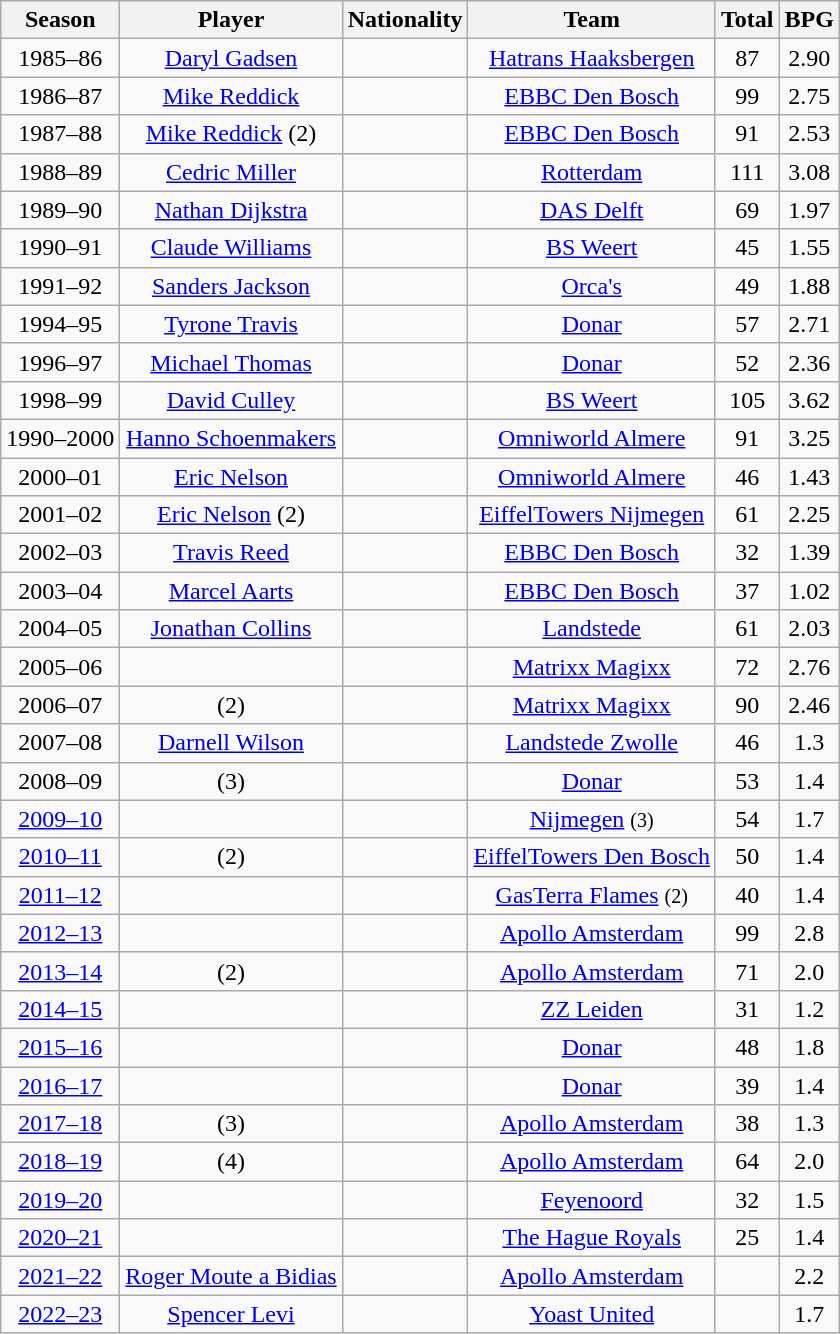<table class="wikitable sortable"  style="text-align:center;">
<tr>
<th scope="col">Season</th>
<th scope="col">Player</th>
<th scope="col">Nationality</th>
<th scope="col">Team</th>
<th scope="col">Total</th>
<th scope="col"><abbr>BPG</abbr></th>
</tr>
<tr>
<td>1985–86</td>
<td><a href='#'>Daryl Gadsen</a></td>
<td></td>
<td><a href='#'>Hatrans Haaksbergen</a></td>
<td>87</td>
<td>2.90</td>
</tr>
<tr>
<td>1986–87</td>
<td><a href='#'>Mike Reddick</a></td>
<td></td>
<td><a href='#'>EBBC Den Bosch</a></td>
<td>99</td>
<td>2.75</td>
</tr>
<tr>
<td>1987–88</td>
<td><a href='#'>Mike Reddick</a> (2)</td>
<td></td>
<td><a href='#'>EBBC Den Bosch</a></td>
<td>91</td>
<td>2.53</td>
</tr>
<tr>
<td>1988–89</td>
<td><a href='#'>Cedric Miller</a></td>
<td></td>
<td><a href='#'>Rotterdam</a></td>
<td>111</td>
<td>3.08</td>
</tr>
<tr>
<td>1989–90</td>
<td><a href='#'>Nathan Dijkstra</a></td>
<td></td>
<td><a href='#'>DAS Delft</a></td>
<td>69</td>
<td>1.97</td>
</tr>
<tr>
<td>1990–91</td>
<td><a href='#'>Claude Williams</a></td>
<td></td>
<td><a href='#'>BS Weert</a></td>
<td>45</td>
<td>1.55</td>
</tr>
<tr>
<td>1991–92</td>
<td><a href='#'>Sanders Jackson</a></td>
<td></td>
<td><a href='#'>Orca's</a></td>
<td>49</td>
<td>1.88</td>
</tr>
<tr>
<td>1994–95</td>
<td><a href='#'>Tyrone Travis</a></td>
<td></td>
<td><a href='#'>Donar</a></td>
<td>57</td>
<td>2.71</td>
</tr>
<tr>
<td>1996–97</td>
<td><a href='#'>Michael Thomas</a></td>
<td></td>
<td><a href='#'>Donar</a></td>
<td>52</td>
<td>2.36</td>
</tr>
<tr>
<td>1998–99</td>
<td><a href='#'>David Culley </a></td>
<td></td>
<td><a href='#'>BS Weert</a></td>
<td>105</td>
<td>3.62</td>
</tr>
<tr>
<td>1990–2000</td>
<td><a href='#'>Hanno Schoenmakers</a></td>
<td></td>
<td><a href='#'>Omniworld Almere</a></td>
<td>91</td>
<td>3.25</td>
</tr>
<tr>
<td>2000–01</td>
<td><a href='#'>Eric Nelson</a></td>
<td></td>
<td><a href='#'>Omniworld Almere</a></td>
<td>46</td>
<td>1.43</td>
</tr>
<tr>
<td>2001–02</td>
<td><a href='#'>Eric Nelson</a> (2)</td>
<td></td>
<td><a href='#'>EiffelTowers Nijmegen</a></td>
<td>61</td>
<td>2.25</td>
</tr>
<tr>
<td>2002–03</td>
<td><a href='#'>Travis Reed</a></td>
<td></td>
<td><a href='#'>EBBC Den Bosch</a></td>
<td>32</td>
<td>1.39</td>
</tr>
<tr>
<td>2003–04</td>
<td><a href='#'>Marcel Aarts</a></td>
<td></td>
<td><a href='#'>EBBC Den Bosch</a></td>
<td>37</td>
<td>1.02</td>
</tr>
<tr>
<td>2004–05</td>
<td><a href='#'>Jonathan Collins</a></td>
<td></td>
<td><a href='#'>Landstede</a></td>
<td>61</td>
<td>2.03</td>
</tr>
<tr>
<td>2005–06</td>
<td></td>
<td></td>
<td><a href='#'>Matrixx Magixx</a></td>
<td align="center">72</td>
<td align="center">2.76</td>
</tr>
<tr>
<td>2006–07</td>
<td scope="row"> (2)</td>
<td></td>
<td><a href='#'>Matrixx Magixx</a></td>
<td align="center">90</td>
<td align="center">2.46</td>
</tr>
<tr>
<td>2007–08</td>
<td><a href='#'>Darnell Wilson</a></td>
<td></td>
<td><a href='#'>Landstede Zwolle</a></td>
<td align="center">46</td>
<td align="center">1.3</td>
</tr>
<tr>
<td>2008–09</td>
<td> (3)</td>
<td></td>
<td><a href='#'>Donar</a></td>
<td align="center">53</td>
<td align="center">1.4</td>
</tr>
<tr>
<td><a href='#'>2009–10</a></td>
<td></td>
<td></td>
<td><a href='#'>Nijmegen</a> <small>(3)</small></td>
<td align="center">54</td>
<td align="center">1.7</td>
</tr>
<tr>
<td><a href='#'>2010–11</a></td>
<td> (2)</td>
<td></td>
<td><a href='#'>EiffelTowers Den Bosch</a></td>
<td align="center">50</td>
<td align="center">1.4</td>
</tr>
<tr>
<td><a href='#'>2011–12</a></td>
<td></td>
<td></td>
<td><a href='#'>GasTerra Flames</a> <small>(2) </small></td>
<td align="center">40</td>
<td align="center">1.4</td>
</tr>
<tr>
<td><a href='#'>2012–13</a></td>
<td></td>
<td></td>
<td><a href='#'>Apollo Amsterdam</a></td>
<td align="center">99</td>
<td align="center">2.8</td>
</tr>
<tr>
<td><a href='#'>2013–14</a></td>
<td> (2)</td>
<td></td>
<td><a href='#'>Apollo Amsterdam</a></td>
<td align="center">71</td>
<td align="center">2.0</td>
</tr>
<tr>
<td><a href='#'>2014–15</a></td>
<td></td>
<td></td>
<td><a href='#'>ZZ Leiden</a></td>
<td align="center">31</td>
<td align="center">1.2</td>
</tr>
<tr>
<td><a href='#'>2015–16</a></td>
<td></td>
<td></td>
<td><a href='#'>Donar</a></td>
<td align="center">48</td>
<td align="center">1.8</td>
</tr>
<tr>
<td><a href='#'>2016–17</a></td>
<td></td>
<td></td>
<td><a href='#'>Donar</a></td>
<td align="center">39</td>
<td align="center">1.4</td>
</tr>
<tr>
<td><a href='#'>2017–18</a></td>
<td> (3)</td>
<td></td>
<td><a href='#'>Apollo Amsterdam</a></td>
<td align="center">38</td>
<td align="center">1.3</td>
</tr>
<tr>
<td><a href='#'>2018–19</a></td>
<td> (4)</td>
<td></td>
<td><a href='#'>Apollo Amsterdam</a></td>
<td align="center">64</td>
<td align="center">2.0</td>
</tr>
<tr>
<td><a href='#'>2019–20</a></td>
<td></td>
<td></td>
<td><a href='#'>Feyenoord</a></td>
<td align="center">32</td>
<td align="center">1.5</td>
</tr>
<tr>
<td><a href='#'>2020–21</a></td>
<td></td>
<td></td>
<td><a href='#'>The Hague Royals</a></td>
<td align="center">25</td>
<td align="center">1.4</td>
</tr>
<tr>
<td><a href='#'>2021–22</a></td>
<td><a href='#'>Roger Moute a Bidias</a></td>
<td></td>
<td><a href='#'>Apollo Amsterdam</a></td>
<td></td>
<td>2.2</td>
</tr>
<tr>
<td><a href='#'>2022–23</a></td>
<td><a href='#'>Spencer Levi</a></td>
<td></td>
<td><a href='#'>Yoast United</a></td>
<td></td>
<td>1.7</td>
</tr>
</table>
